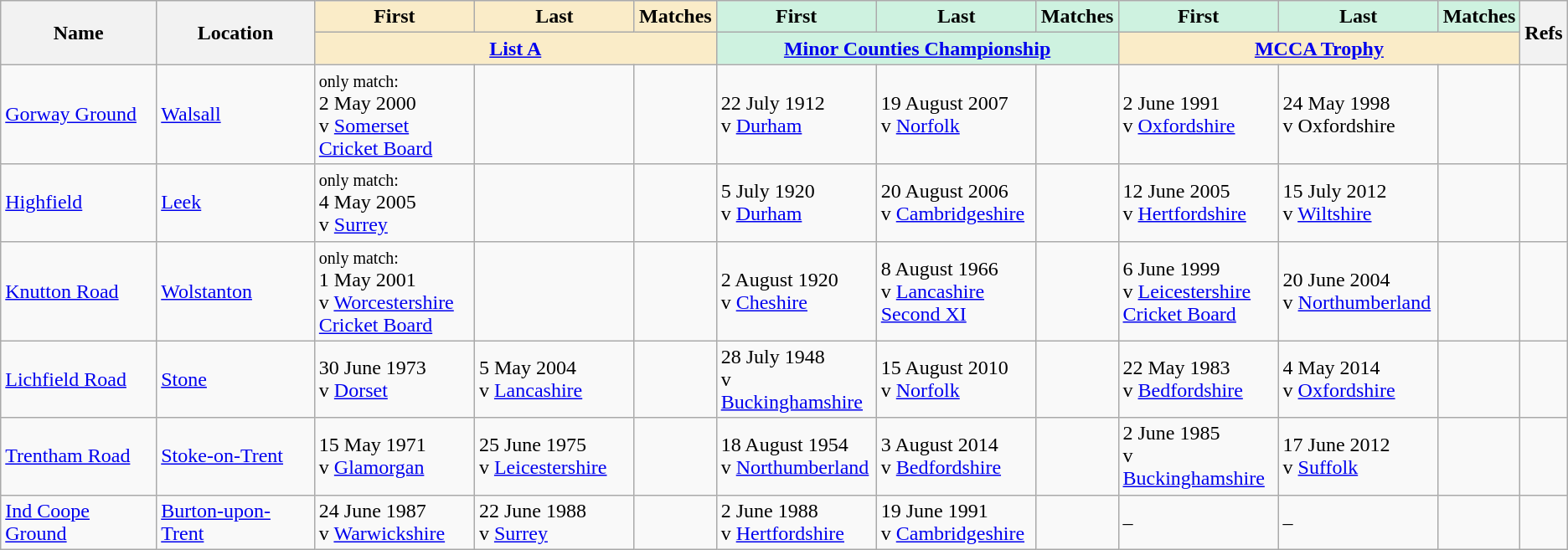<table class="wikitable sortable">
<tr>
<th rowspan="2">Name</th>
<th rowspan="2">Location</th>
<th width="120" class="unsortable" style="background:#faecc8">First</th>
<th width="120" class="unsortable" style="background:#faecc8">Last</th>
<th style="background:#faecc8">Matches</th>
<th width="120" class="unsortable" style="background:#cef2e0">First</th>
<th width="120" class="unsortable" style="background:#cef2e0">Last</th>
<th style="background:#cef2e0">Matches</th>
<th width="120" class="unsortable" style="background:#cef2e0">First</th>
<th width="120" class="unsortable" style="background:#cef2e0">Last</th>
<th style="background:#cef2e0">Matches</th>
<th rowspan="2" class="unsortable">Refs</th>
</tr>
<tr class="unsortable">
<th colspan="3" style="background:#faecc8"><a href='#'>List A</a></th>
<th colspan="3" style="background:#cef2e0"><a href='#'>Minor Counties Championship</a></th>
<th colspan="3" style="background:#faecc8"><a href='#'>MCCA Trophy</a></th>
</tr>
<tr>
<td><a href='#'>Gorway Ground</a></td>
<td><a href='#'>Walsall</a></td>
<td><small>only match:</small><br>2 May 2000<br>v <a href='#'>Somerset Cricket Board</a></td>
<td> </td>
<td></td>
<td>22 July 1912<br>v <a href='#'>Durham</a></td>
<td>19 August 2007<br>v <a href='#'>Norfolk</a></td>
<td></td>
<td>2 June 1991<br>v <a href='#'>Oxfordshire</a></td>
<td>24 May 1998<br>v Oxfordshire</td>
<td></td>
<td></td>
</tr>
<tr>
<td><a href='#'>Highfield</a></td>
<td><a href='#'>Leek</a></td>
<td><small>only match:</small><br>4 May 2005<br>v <a href='#'>Surrey</a></td>
<td> </td>
<td></td>
<td>5 July 1920<br>v <a href='#'>Durham</a></td>
<td>20 August 2006<br>v <a href='#'>Cambridgeshire</a></td>
<td></td>
<td>12 June 2005<br>v <a href='#'>Hertfordshire</a></td>
<td>15 July 2012<br>v <a href='#'>Wiltshire</a></td>
<td></td>
<td></td>
</tr>
<tr>
<td><a href='#'>Knutton Road</a></td>
<td><a href='#'>Wolstanton</a></td>
<td><small>only match:</small><br>1 May 2001<br>v <a href='#'>Worcestershire Cricket Board</a></td>
<td> </td>
<td></td>
<td>2 August 1920<br>v <a href='#'>Cheshire</a></td>
<td>8 August 1966<br>v <a href='#'>Lancashire Second XI</a></td>
<td></td>
<td>6 June 1999<br>v <a href='#'>Leicestershire Cricket Board</a></td>
<td>20 June 2004<br>v <a href='#'>Northumberland</a></td>
<td></td>
<td></td>
</tr>
<tr>
<td><a href='#'>Lichfield Road</a></td>
<td><a href='#'>Stone</a></td>
<td>30 June 1973<br>v <a href='#'>Dorset</a></td>
<td>5 May 2004<br>v <a href='#'>Lancashire</a></td>
<td></td>
<td>28 July 1948<br>v <a href='#'>Buckinghamshire</a></td>
<td>15 August 2010<br>v <a href='#'>Norfolk</a></td>
<td></td>
<td>22 May 1983<br>v <a href='#'>Bedfordshire</a></td>
<td>4 May 2014<br>v <a href='#'>Oxfordshire</a></td>
<td></td>
<td></td>
</tr>
<tr>
<td><a href='#'>Trentham Road</a></td>
<td><a href='#'>Stoke-on-Trent</a></td>
<td>15 May 1971<br>v <a href='#'>Glamorgan</a></td>
<td>25 June 1975<br>v <a href='#'>Leicestershire</a></td>
<td></td>
<td>18 August 1954<br>v <a href='#'>Northumberland</a></td>
<td>3 August 2014<br>v <a href='#'>Bedfordshire</a></td>
<td></td>
<td>2 June 1985<br>v <a href='#'>Buckinghamshire</a></td>
<td>17 June 2012<br>v <a href='#'>Suffolk</a></td>
<td></td>
<td></td>
</tr>
<tr>
<td><a href='#'>Ind Coope Ground</a></td>
<td><a href='#'>Burton-upon-Trent</a></td>
<td>24 June 1987<br>v <a href='#'>Warwickshire</a></td>
<td>22 June 1988<br>v <a href='#'>Surrey</a></td>
<td></td>
<td>2 June 1988<br>v <a href='#'>Hertfordshire</a></td>
<td>19 June 1991<br>v <a href='#'>Cambridgeshire</a></td>
<td></td>
<td>–</td>
<td>–</td>
<td></td>
<td></td>
</tr>
</table>
